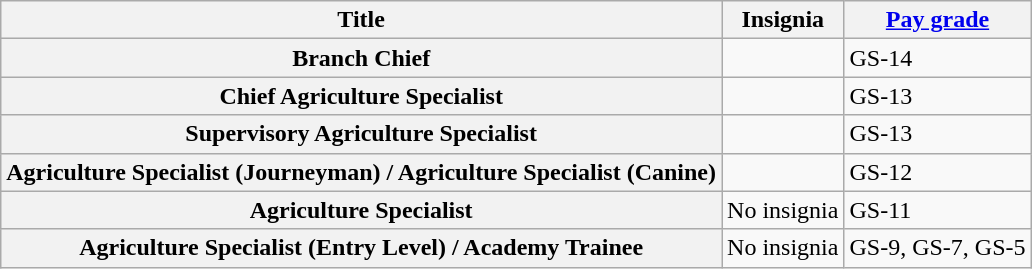<table class="wikitable plainrowheaders">
<tr>
<th scope="col">Title</th>
<th scope="col">Insignia</th>
<th scope="col"><a href='#'>Pay grade</a></th>
</tr>
<tr>
<th Scope=“row”>Branch Chief</th>
<td></td>
<td>GS-14</td>
</tr>
<tr>
<th scope="row">Chief Agriculture Specialist</th>
<td></td>
<td>GS-13</td>
</tr>
<tr>
<th scope="row">Supervisory Agriculture Specialist</th>
<td></td>
<td>GS-13</td>
</tr>
<tr>
<th scope="row">Agriculture Specialist (Journeyman) / Agriculture Specialist (Canine)</th>
<td></td>
<td>GS-12</td>
</tr>
<tr>
<th scope="row">Agriculture Specialist</th>
<td>No insignia</td>
<td>GS-11</td>
</tr>
<tr>
<th scope="row">Agriculture Specialist (Entry Level) / Academy Trainee</th>
<td>No insignia</td>
<td>GS-9, GS-7, GS-5</td>
</tr>
</table>
